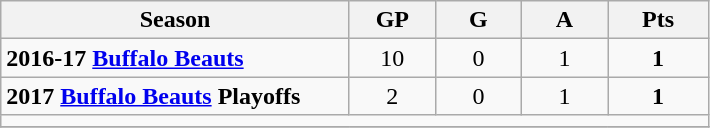<table class="wikitable sortable" style="text-align:center;">
<tr>
<th style="width:225px;">Season</th>
<th style="width:50px;">GP</th>
<th style="width:50px;">G</th>
<th style="width:50px;">A</th>
<th style="width:60px;">Pts</th>
</tr>
<tr>
<td style="text-align:left;"><strong>2016-17 <a href='#'>Buffalo Beauts</a></strong></td>
<td>10</td>
<td>0</td>
<td>1</td>
<td><strong>1</strong></td>
</tr>
<tr>
<td style="text-align:left;"><strong>2017 <a href='#'>Buffalo Beauts</a> Playoffs</strong></td>
<td>2</td>
<td>0</td>
<td>1</td>
<td><strong>1</strong></td>
</tr>
<tr>
<td colspan="5"></td>
</tr>
<tr>
</tr>
</table>
